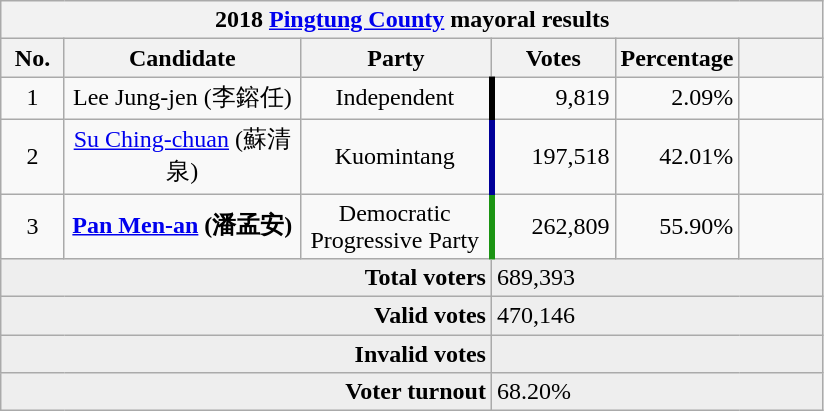<table class="wikitable collapsible" style="text-align:center">
<tr>
<th colspan="6">2018 <a href='#'>Pingtung County</a> mayoral results</th>
</tr>
<tr>
<th width=35>No.</th>
<th width=150>Candidate</th>
<th width=120>Party</th>
<th width=75>Votes</th>
<th width=75>Percentage</th>
<th width=49></th>
</tr>
<tr>
<td>1</td>
<td>Lee Jung-jen (李鎔任)</td>
<td> Independent</td>
<td style="border-left:4px solid #000000;" align="right">9,819</td>
<td align="right">2.09%</td>
<td align="center"></td>
</tr>
<tr>
<td>2</td>
<td><a href='#'>Su Ching-chuan</a> (蘇清泉)</td>
<td> Kuomintang</td>
<td style="border-left:4px solid #000099;" align="right">197,518</td>
<td align="right">42.01%</td>
<td align="center"></td>
</tr>
<tr>
<td>3</td>
<td><strong><a href='#'>Pan Men-an</a> (潘孟安)</strong></td>
<td> Democratic Progressive Party</td>
<td style="border-left:4px solid #1B9413;" align="right">262,809</td>
<td align="right">55.90%</td>
<td align="center"></td>
</tr>
<tr bgcolor=EEEEEE>
<td colspan="3" align="right"><strong>Total voters</strong></td>
<td colspan="3" align="left">689,393</td>
</tr>
<tr bgcolor=EEEEEE>
<td colspan="3" align="right"><strong>Valid votes</strong></td>
<td colspan="3" align="left">470,146</td>
</tr>
<tr bgcolor=EEEEEE>
<td colspan="3" align="right"><strong>Invalid votes</strong></td>
<td colspan="3" align="left"></td>
</tr>
<tr bgcolor=EEEEEE>
<td colspan="3" align="right"><strong>Voter turnout</strong></td>
<td colspan="3" align="left">68.20%</td>
</tr>
</table>
